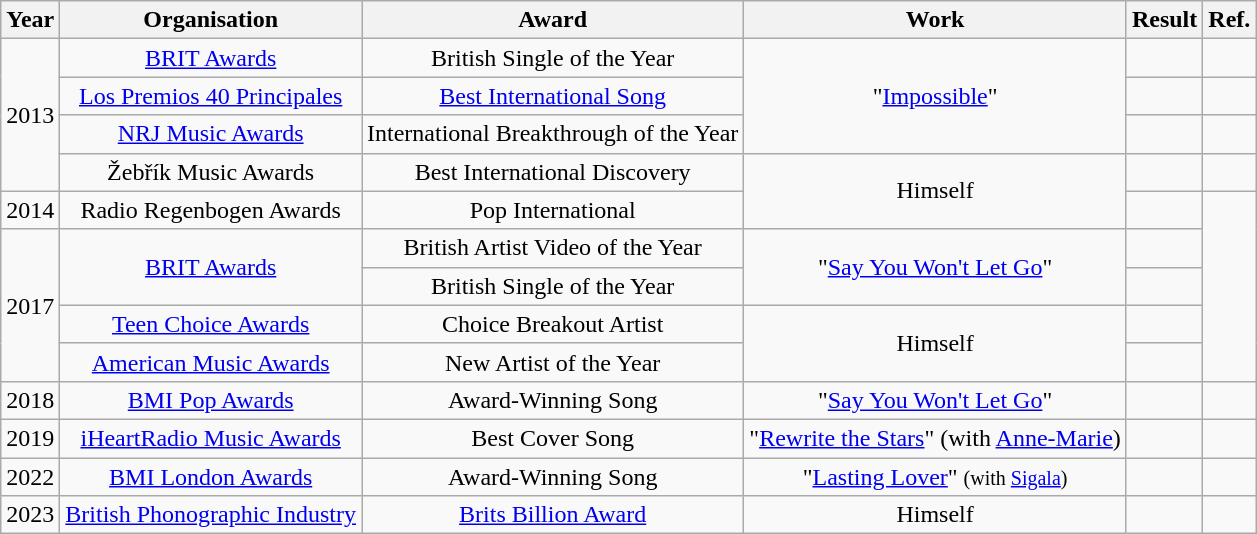<table class="wikitable plainrowheaders" style="text-align:center;">
<tr>
<th>Year</th>
<th>Organisation</th>
<th>Award</th>
<th>Work</th>
<th>Result</th>
<th>Ref.</th>
</tr>
<tr>
<td rowspan="4">2013</td>
<td><a href='#'>BRIT Awards</a></td>
<td>British Single of the Year</td>
<td rowspan="3">"<a href='#'>Impossible</a>"</td>
<td></td>
<td></td>
</tr>
<tr>
<td><a href='#'>Los Premios 40 Principales</a></td>
<td><a href='#'>Best International Song</a></td>
<td></td>
</tr>
<tr>
<td><a href='#'>NRJ Music Awards</a></td>
<td>International Breakthrough of the Year</td>
<td></td>
<td></td>
</tr>
<tr>
<td>Žebřík Music Awards</td>
<td>Best International Discovery</td>
<td rowspan=2>Himself</td>
<td></td>
<td></td>
</tr>
<tr>
<td>2014</td>
<td>Radio Regenbogen Awards</td>
<td>Pop International</td>
<td></td>
</tr>
<tr>
<td rowspan="4">2017</td>
<td rowspan="2"><a href='#'>BRIT Awards</a></td>
<td>British Artist Video of the Year</td>
<td rowspan="2">"<a href='#'>Say You Won't Let Go</a>"</td>
<td></td>
</tr>
<tr>
<td>British Single of the Year</td>
<td></td>
</tr>
<tr>
<td><a href='#'>Teen Choice Awards</a></td>
<td>Choice Breakout Artist</td>
<td rowspan=2>Himself</td>
<td></td>
</tr>
<tr>
<td><a href='#'>American Music Awards</a></td>
<td>New Artist of the Year</td>
<td></td>
</tr>
<tr>
<td>2018</td>
<td><a href='#'>BMI Pop Awards</a></td>
<td>Award-Winning Song</td>
<td>"<a href='#'>Say You Won't Let Go</a>"</td>
<td></td>
<td></td>
</tr>
<tr>
<td>2019</td>
<td><a href='#'>iHeartRadio Music Awards</a></td>
<td>Best Cover Song</td>
<td>"<a href='#'>Rewrite the Stars</a>" (with <a href='#'>Anne-Marie</a>)</td>
<td></td>
</tr>
<tr>
<td>2022</td>
<td><a href='#'>BMI London Awards</a></td>
<td>Award-Winning Song</td>
<td>"<a href='#'>Lasting Lover</a>" <small>(with <a href='#'>Sigala</a>)</small></td>
<td></td>
<td></td>
</tr>
<tr>
<td>2023</td>
<td><a href='#'>British Phonographic Industry</a></td>
<td><a href='#'>Brits Billion Award</a></td>
<td>Himself</td>
<td></td>
<td></td>
</tr>
</table>
